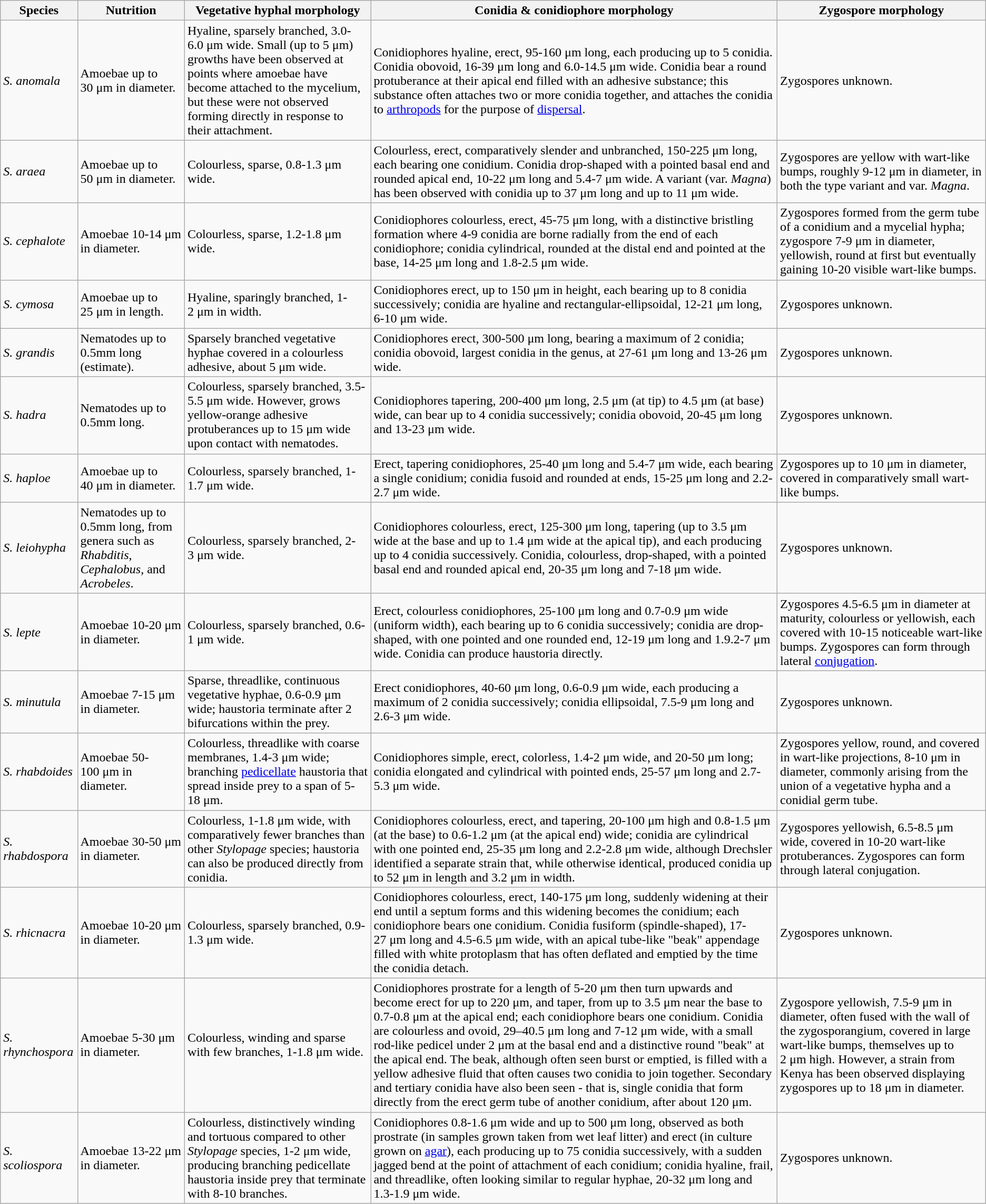<table class="wikitable">
<tr>
<th>Species</th>
<th>Nutrition</th>
<th>Vegetative hyphal morphology</th>
<th>Conidia & conidiophore morphology</th>
<th>Zygospore morphology</th>
</tr>
<tr>
<td><em>S. anomala</em></td>
<td>Amoebae up to 30 μm in diameter.</td>
<td>Hyaline, sparsely branched, 3.0-6.0 μm wide. Small (up to 5 μm) growths have been observed at points where amoebae have become attached to the mycelium, but these were not observed forming directly in response to their attachment.</td>
<td>Conidiophores hyaline, erect, 95-160 μm long, each producing up to 5 conidia. Conidia obovoid, 16-39 μm long and 6.0-14.5 μm wide. Conidia bear a round protuberance at their apical end filled with an adhesive substance; this substance often attaches two or more conidia together, and attaches the conidia to <a href='#'>arthropods</a> for the purpose of <a href='#'>dispersal</a>.</td>
<td>Zygospores unknown.</td>
</tr>
<tr>
<td><em>S. araea</em></td>
<td>Amoebae up to 50 μm in diameter.</td>
<td>Colourless, sparse, 0.8-1.3 μm wide.</td>
<td>Colourless, erect, comparatively slender and unbranched, 150-225 μm long, each bearing one conidium. Conidia drop-shaped with a pointed basal end and rounded apical end, 10-22 μm long and 5.4-7 μm wide. A variant (var. <em>Magna</em>) has been observed with conidia up to 37 μm long and up to 11 μm wide.</td>
<td>Zygospores are yellow with wart-like bumps, roughly 9-12 μm in diameter, in both the type variant and var. <em>Magna</em>.</td>
</tr>
<tr>
<td><em>S. cephalote</em></td>
<td>Amoebae 10-14 μm in diameter.</td>
<td>Colourless, sparse, 1.2-1.8 μm wide.</td>
<td>Conidiophores colourless, erect, 45-75 μm long, with a distinctive bristling formation where 4-9 conidia are borne radially from the end of each conidiophore; conidia cylindrical, rounded at the distal end and pointed at the base, 14-25 μm long and 1.8-2.5 μm wide.</td>
<td>Zygospores formed from the germ tube of a conidium and a mycelial hypha; zygospore 7-9 μm in diameter, yellowish, round at first but eventually gaining 10-20 visible wart-like bumps.</td>
</tr>
<tr>
<td><em>S. cymosa</em></td>
<td>Amoebae up to 25 μm in length.</td>
<td>Hyaline, sparingly branched, 1-2 μm in width.</td>
<td>Conidiophores erect, up to 150 μm in height, each bearing up to 8 conidia successively; conidia are hyaline and rectangular-ellipsoidal, 12-21 μm long, 6-10 μm wide.</td>
<td>Zygospores unknown.</td>
</tr>
<tr>
<td><em>S. grandis</em></td>
<td>Nematodes up to 0.5mm long (estimate).</td>
<td>Sparsely branched vegetative hyphae covered in a colourless adhesive, about 5 μm wide.</td>
<td>Conidiophores erect, 300-500 μm long, bearing a maximum of 2 conidia; conidia obovoid, largest conidia in the genus, at 27-61 μm long and 13-26 μm wide.</td>
<td>Zygospores unknown.</td>
</tr>
<tr>
<td><em>S. hadra</em></td>
<td>Nematodes up to 0.5mm long.</td>
<td>Colourless, sparsely branched, 3.5-5.5 μm wide. However, grows yellow-orange adhesive protuberances up to 15 μm wide upon contact with nematodes.</td>
<td>Conidiophores tapering, 200-400 μm long, 2.5 μm (at tip) to 4.5 μm (at base) wide, can bear up to 4 conidia successively; conidia obovoid, 20-45 μm long and 13-23 μm wide.</td>
<td>Zygospores unknown.</td>
</tr>
<tr>
<td><em>S. haploe</em></td>
<td>Amoebae up to 40 μm in diameter.</td>
<td>Colourless, sparsely branched, 1-1.7 μm wide.</td>
<td>Erect, tapering conidiophores, 25-40 μm long and 5.4-7 μm wide, each bearing a single conidium; conidia fusoid and rounded at ends, 15-25 μm long and 2.2-2.7 μm wide.</td>
<td>Zygospores up to 10 μm in diameter, covered in comparatively small wart-like bumps.</td>
</tr>
<tr>
<td><em>S. leiohypha</em></td>
<td>Nematodes up to 0.5mm long, from genera such as <em>Rhabditis</em>, <em>Cephalobus</em>, and <em>Acrobeles</em>.</td>
<td>Colourless, sparsely branched, 2-3 μm wide.</td>
<td>Conidiophores colourless, erect, 125-300 μm long, tapering (up to 3.5 μm wide at the base and up to 1.4 μm wide at the apical tip), and each producing up to 4 conidia successively. Conidia, colourless, drop-shaped, with a pointed basal end and rounded apical end, 20-35 μm long and 7-18 μm wide.</td>
<td>Zygospores unknown.</td>
</tr>
<tr>
<td><em>S. lepte</em></td>
<td>Amoebae 10-20 μm in diameter.</td>
<td>Colourless, sparsely branched, 0.6-1 μm wide.</td>
<td>Erect, colourless conidiophores, 25-100 μm long and 0.7-0.9 μm wide (uniform width), each bearing up to 6 conidia successively; conidia are drop-shaped, with one pointed and one rounded end, 12-19 μm long and 1.9.2-7 μm wide. Conidia can produce haustoria directly.</td>
<td>Zygospores 4.5-6.5 μm in diameter at maturity, colourless or yellowish, each covered with 10-15 noticeable wart-like bumps. Zygospores can form through lateral <a href='#'>conjugation</a>.</td>
</tr>
<tr>
<td><em>S. minutula</em></td>
<td>Amoebae 7-15 μm in diameter.</td>
<td>Sparse, threadlike, continuous vegetative hyphae, 0.6-0.9 μm wide; haustoria terminate after 2 bifurcations within the prey.</td>
<td>Erect conidiophores, 40-60 μm long, 0.6-0.9 μm wide, each producing a maximum of 2 conidia successively; conidia ellipsoidal, 7.5-9 μm long and 2.6-3 μm wide.</td>
<td>Zygospores unknown.</td>
</tr>
<tr>
<td><em>S. rhabdoides</em></td>
<td>Amoebae 50-100 μm in diameter.</td>
<td>Colourless, threadlike with coarse membranes, 1.4-3 μm wide; branching <a href='#'>pedicellate</a> haustoria that spread inside prey to a span of 5-18 μm.</td>
<td>Conidiophores simple, erect, colorless, 1.4-2 μm wide, and 20-50 μm long; conidia elongated and cylindrical with pointed ends, 25-57 μm long and 2.7-5.3 μm wide.</td>
<td>Zygospores yellow, round, and covered in wart-like projections, 8-10 μm in diameter, commonly arising from the union of a vegetative hypha and a conidial germ tube.</td>
</tr>
<tr>
<td><em>S. rhabdospora</em></td>
<td>Amoebae 30-50 μm in diameter.</td>
<td>Colourless, 1-1.8 μm wide, with comparatively fewer branches than other <em>Stylopage</em> species; haustoria can also be produced directly from conidia.</td>
<td>Conidiophores colourless, erect, and tapering, 20-100 μm high and 0.8-1.5 μm (at the base) to 0.6-1.2 μm (at the apical end) wide; conidia are cylindrical with one pointed end, 25-35 μm long and 2.2-2.8 μm wide, although Drechsler identified a separate strain that, while otherwise identical, produced conidia up to 52 μm in length and 3.2 μm in width.</td>
<td>Zygospores yellowish, 6.5-8.5 μm wide, covered in 10-20 wart-like protuberances. Zygospores can form through lateral conjugation.</td>
</tr>
<tr>
<td><em>S. rhicnacra</em></td>
<td>Amoebae 10-20 μm in diameter.</td>
<td>Colourless, sparsely branched, 0.9-1.3 μm wide.</td>
<td>Conidiophores colourless, erect, 140-175 μm long, suddenly widening at their end until a septum forms and this widening becomes the conidium; each conidiophore bears one conidium. Conidia fusiform (spindle-shaped), 17-27 μm long and 4.5-6.5 μm wide, with an apical tube-like "beak" appendage filled with white protoplasm that has often deflated and emptied by the time the conidia detach.</td>
<td>Zygospores unknown.</td>
</tr>
<tr>
<td><em>S. rhynchospora</em></td>
<td>Amoebae 5-30 μm in diameter.</td>
<td>Colourless, winding and sparse with few branches, 1-1.8 μm wide.</td>
<td>Conidiophores prostrate for a length of 5-20 μm then turn upwards and become erect for up to 220 μm, and taper, from up to 3.5 μm near the base to 0.7-0.8 μm at the apical end; each conidiophore bears one conidium. Conidia are colourless and ovoid, 29–40.5 μm long and 7-12 μm wide, with a small rod-like pedicel under 2 μm at the basal end and a distinctive round "beak" at the apical end. The beak, although often seen burst or emptied, is filled with a yellow adhesive fluid that often causes two conidia to join together. Secondary and tertiary conidia have also been seen - that is, single conidia that form directly from the erect germ tube of another conidium, after about 120 μm.</td>
<td>Zygospore yellowish, 7.5-9 μm in diameter, often fused with the wall of the zygosporangium, covered in large wart-like bumps, themselves up to 2 μm high. However, a strain from Kenya has been observed displaying zygospores up to 18 μm in diameter.</td>
</tr>
<tr>
<td><em>S. scoliospora</em></td>
<td>Amoebae 13-22 μm in diameter.</td>
<td>Colourless, distinctively winding and tortuous compared to other <em>Stylopage</em> species, 1-2 μm wide, producing branching pedicellate haustoria inside prey that terminate with 8-10 branches.</td>
<td>Conidiophores 0.8-1.6 μm wide and up to 500 μm long, observed as both prostrate (in samples grown taken from wet leaf litter) and erect (in culture grown on <a href='#'>agar</a>), each producing up to 75 conidia successively, with a sudden jagged bend at the point of attachment of each conidium; conidia hyaline, frail, and threadlike, often looking similar to regular hyphae, 20-32 μm long and 1.3-1.9 μm wide.</td>
<td>Zygospores unknown.</td>
</tr>
</table>
